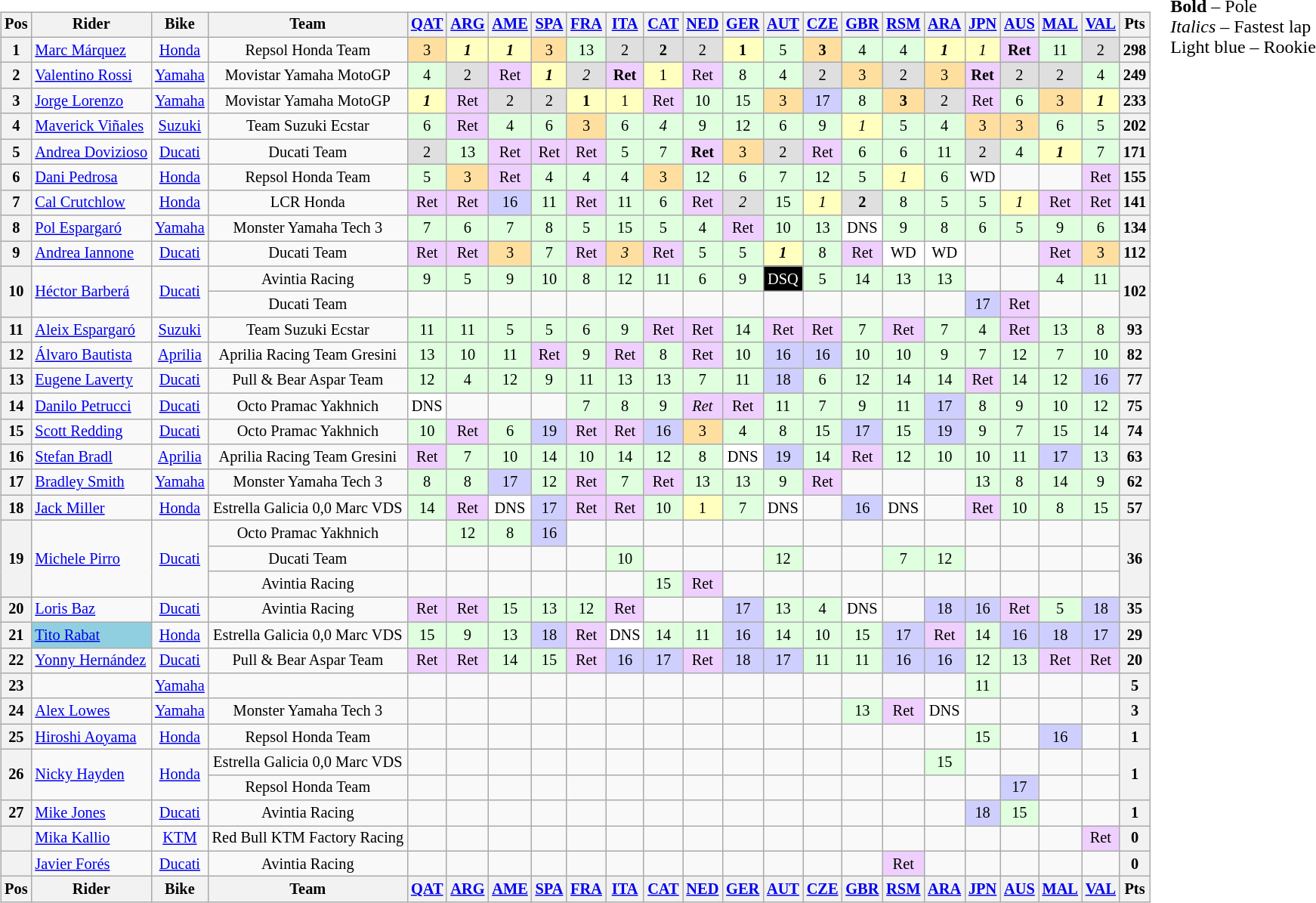<table>
<tr>
<td><br><table class="wikitable" style="font-size: 85%; text-align:center">
<tr valign="top">
<th valign="middle">Pos</th>
<th valign="middle">Rider</th>
<th valign="middle">Bike</th>
<th valign="middle">Team</th>
<th><a href='#'>QAT</a><br></th>
<th><a href='#'>ARG</a><br></th>
<th><a href='#'>AME</a><br></th>
<th><a href='#'>SPA</a><br></th>
<th><a href='#'>FRA</a><br></th>
<th><a href='#'>ITA</a><br></th>
<th><a href='#'>CAT</a><br></th>
<th><a href='#'>NED</a><br></th>
<th><a href='#'>GER</a><br></th>
<th><a href='#'>AUT</a><br></th>
<th><a href='#'>CZE</a><br></th>
<th><a href='#'>GBR</a><br></th>
<th><a href='#'>RSM</a><br></th>
<th><a href='#'>ARA</a><br></th>
<th><a href='#'>JPN</a><br></th>
<th><a href='#'>AUS</a><br></th>
<th><a href='#'>MAL</a><br></th>
<th><a href='#'>VAL</a><br></th>
<th valign="middle">Pts</th>
</tr>
<tr>
<th>1</th>
<td align="left"> <a href='#'>Marc Márquez</a></td>
<td><a href='#'>Honda</a></td>
<td>Repsol Honda Team</td>
<td style="background:#ffdf9f;">3</td>
<td style="background:#ffffbf;"><strong><em>1</em></strong></td>
<td style="background:#ffffbf;"><strong><em>1</em></strong></td>
<td style="background:#ffdf9f;">3</td>
<td style="background:#dfffdf;">13</td>
<td style="background:#dfdfdf;">2</td>
<td style="background:#dfdfdf;"><strong>2</strong></td>
<td style="background:#dfdfdf;">2</td>
<td style="background:#ffffbf;"><strong>1</strong></td>
<td style="background:#dfffdf;">5</td>
<td style="background:#ffdf9f;"><strong>3</strong></td>
<td style="background:#dfffdf;">4</td>
<td style="background:#dfffdf;">4</td>
<td style="background:#ffffbf;"><strong><em>1</em></strong></td>
<td style="background:#ffffbf;"><em>1</em></td>
<td style="background:#efcfff;"><strong>Ret</strong></td>
<td style="background:#dfffdf;">11</td>
<td style="background:#dfdfdf;">2</td>
<th>298</th>
</tr>
<tr>
<th>2</th>
<td align="left"> <a href='#'>Valentino Rossi</a></td>
<td><a href='#'>Yamaha</a></td>
<td>Movistar Yamaha MotoGP</td>
<td style="background:#dfffdf;">4</td>
<td style="background:#dfdfdf;">2</td>
<td style="background:#efcfff;">Ret</td>
<td style="background:#ffffbf;"><strong><em>1</em></strong></td>
<td style="background:#dfdfdf;"><em>2</em></td>
<td style="background:#efcfff;"><strong>Ret</strong></td>
<td style="background:#ffffbf;">1</td>
<td style="background:#efcfff;">Ret</td>
<td style="background:#dfffdf;">8</td>
<td style="background:#dfffdf;">4</td>
<td style="background:#dfdfdf;">2</td>
<td style="background:#ffdf9f;">3</td>
<td style="background:#dfdfdf;">2</td>
<td style="background:#ffdf9f;">3</td>
<td style="background:#efcfff;"><strong>Ret</strong></td>
<td style="background:#dfdfdf;">2</td>
<td style="background:#dfdfdf;">2</td>
<td style="background:#dfffdf;">4</td>
<th>249</th>
</tr>
<tr>
<th>3</th>
<td align="left"> <a href='#'>Jorge Lorenzo</a></td>
<td><a href='#'>Yamaha</a></td>
<td>Movistar Yamaha MotoGP</td>
<td style="background:#ffffbf;"><strong><em>1</em></strong></td>
<td style="background:#efcfff;">Ret</td>
<td style="background:#dfdfdf;">2</td>
<td style="background:#dfdfdf;">2</td>
<td style="background:#ffffbf;"><strong>1</strong></td>
<td style="background:#ffffbf;">1</td>
<td style="background:#efcfff;">Ret</td>
<td style="background:#dfffdf;">10</td>
<td style="background:#dfffdf;">15</td>
<td style="background:#ffdf9f;">3</td>
<td style="background:#cfcfff;">17</td>
<td style="background:#dfffdf;">8</td>
<td style="background:#ffdf9f;"><strong>3</strong></td>
<td style="background:#dfdfdf;">2</td>
<td style="background:#efcfff;">Ret</td>
<td style="background:#dfffdf;">6</td>
<td style="background:#ffdf9f;">3</td>
<td style="background:#ffffbf;"><strong><em>1</em></strong></td>
<th>233</th>
</tr>
<tr>
<th>4</th>
<td align="left"> <a href='#'>Maverick Viñales</a></td>
<td><a href='#'>Suzuki</a></td>
<td>Team Suzuki Ecstar</td>
<td style="background:#dfffdf;">6</td>
<td style="background:#efcfff;">Ret</td>
<td style="background:#dfffdf;">4</td>
<td style="background:#dfffdf;">6</td>
<td style="background:#ffdf9f;">3</td>
<td style="background:#dfffdf;">6</td>
<td style="background:#dfffdf;"><em>4</em></td>
<td style="background:#dfffdf;">9</td>
<td style="background:#dfffdf;">12</td>
<td style="background:#dfffdf;">6</td>
<td style="background:#dfffdf;">9</td>
<td style="background:#ffffbf;"><em>1</em></td>
<td style="background:#dfffdf;">5</td>
<td style="background:#dfffdf;">4</td>
<td style="background:#ffdf9f;">3</td>
<td style="background:#ffdf9f;">3</td>
<td style="background:#dfffdf;">6</td>
<td style="background:#dfffdf;">5</td>
<th>202</th>
</tr>
<tr>
<th>5</th>
<td align="left"> <a href='#'>Andrea Dovizioso</a></td>
<td><a href='#'>Ducati</a></td>
<td>Ducati Team</td>
<td style="background:#dfdfdf;">2</td>
<td style="background:#dfffdf;">13</td>
<td style="background:#efcfff;">Ret</td>
<td style="background:#efcfff;">Ret</td>
<td style="background:#efcfff;">Ret</td>
<td style="background:#dfffdf;">5</td>
<td style="background:#dfffdf;">7</td>
<td style="background:#efcfff;"><strong>Ret</strong></td>
<td style="background:#ffdf9f;">3</td>
<td style="background:#dfdfdf;">2</td>
<td style="background:#efcfff;">Ret</td>
<td style="background:#dfffdf;">6</td>
<td style="background:#dfffdf;">6</td>
<td style="background:#dfffdf;">11</td>
<td style="background:#dfdfdf;">2</td>
<td style="background:#dfffdf;">4</td>
<td style="background:#ffffbf;"><strong><em>1</em></strong></td>
<td style="background:#dfffdf;">7</td>
<th>171</th>
</tr>
<tr>
<th>6</th>
<td align="left"> <a href='#'>Dani Pedrosa</a></td>
<td><a href='#'>Honda</a></td>
<td>Repsol Honda Team</td>
<td style="background:#dfffdf;">5</td>
<td style="background:#ffdf9f;">3</td>
<td style="background:#efcfff;">Ret</td>
<td style="background:#dfffdf;">4</td>
<td style="background:#dfffdf;">4</td>
<td style="background:#dfffdf;">4</td>
<td style="background:#ffdf9f;">3</td>
<td style="background:#dfffdf;">12</td>
<td style="background:#dfffdf;">6</td>
<td style="background:#dfffdf;">7</td>
<td style="background:#dfffdf;">12</td>
<td style="background:#dfffdf;">5</td>
<td style="background:#ffffbf;"><em>1</em></td>
<td style="background:#dfffdf;">6</td>
<td style="background:#ffffff;">WD</td>
<td></td>
<td></td>
<td style="background:#efcfff;">Ret</td>
<th>155</th>
</tr>
<tr>
<th>7</th>
<td align="left"> <a href='#'>Cal Crutchlow</a></td>
<td><a href='#'>Honda</a></td>
<td>LCR Honda</td>
<td style="background:#efcfff;">Ret</td>
<td style="background:#efcfff;">Ret</td>
<td style="background:#cfcfff;">16</td>
<td style="background:#dfffdf;">11</td>
<td style="background:#efcfff;">Ret</td>
<td style="background:#dfffdf;">11</td>
<td style="background:#dfffdf;">6</td>
<td style="background:#efcfff;">Ret</td>
<td style="background:#dfdfdf;"><em>2</em></td>
<td style="background:#dfffdf;">15</td>
<td style="background:#ffffbf;"><em>1</em></td>
<td style="background:#dfdfdf;"><strong>2</strong></td>
<td style="background:#dfffdf;">8</td>
<td style="background:#dfffdf;">5</td>
<td style="background:#dfffdf;">5</td>
<td style="background:#ffffbf;"><em>1</em></td>
<td style="background:#efcfff;">Ret</td>
<td style="background:#efcfff;">Ret</td>
<th>141</th>
</tr>
<tr>
<th>8</th>
<td align="left"> <a href='#'>Pol Espargaró</a></td>
<td><a href='#'>Yamaha</a></td>
<td>Monster Yamaha Tech 3</td>
<td style="background:#dfffdf;">7</td>
<td style="background:#dfffdf;">6</td>
<td style="background:#dfffdf;">7</td>
<td style="background:#dfffdf;">8</td>
<td style="background:#dfffdf;">5</td>
<td style="background:#dfffdf;">15</td>
<td style="background:#dfffdf;">5</td>
<td style="background:#dfffdf;">4</td>
<td style="background:#efcfff;">Ret</td>
<td style="background:#dfffdf;">10</td>
<td style="background:#dfffdf;">13</td>
<td style="background:#ffffff;">DNS</td>
<td style="background:#dfffdf;">9</td>
<td style="background:#dfffdf;">8</td>
<td style="background:#dfffdf;">6</td>
<td style="background:#dfffdf;">5</td>
<td style="background:#dfffdf;">9</td>
<td style="background:#dfffdf;">6</td>
<th>134</th>
</tr>
<tr>
<th>9</th>
<td align="left"> <a href='#'>Andrea Iannone</a></td>
<td><a href='#'>Ducati</a></td>
<td>Ducati Team</td>
<td style="background:#efcfff;">Ret</td>
<td style="background:#efcfff;">Ret</td>
<td style="background:#ffdf9f;">3</td>
<td style="background:#dfffdf;">7</td>
<td style="background:#efcfff;">Ret</td>
<td style="background:#ffdf9f;"><em>3</em></td>
<td style="background:#efcfff;">Ret</td>
<td style="background:#dfffdf;">5</td>
<td style="background:#dfffdf;">5</td>
<td style="background:#ffffbf;"><strong><em>1</em></strong></td>
<td style="background:#dfffdf;">8</td>
<td style="background:#efcfff;">Ret</td>
<td style="background:#ffffff;">WD</td>
<td style="background:#ffffff;">WD</td>
<td></td>
<td></td>
<td style="background:#efcfff;">Ret</td>
<td style="background:#ffdf9f;">3</td>
<th>112</th>
</tr>
<tr>
<th rowspan="2">10</th>
<td rowspan="2" align="left"> <a href='#'>Héctor Barberá</a></td>
<td rowspan="2"><a href='#'>Ducati</a></td>
<td>Avintia Racing</td>
<td style="background:#dfffdf;">9</td>
<td style="background:#dfffdf;">5</td>
<td style="background:#dfffdf;">9</td>
<td style="background:#dfffdf;">10</td>
<td style="background:#dfffdf;">8</td>
<td style="background:#dfffdf;">12</td>
<td style="background:#dfffdf;">11</td>
<td style="background:#dfffdf;">6</td>
<td style="background:#dfffdf;">9</td>
<td style="background:black; color:white;">DSQ</td>
<td style="background:#dfffdf;">5</td>
<td style="background:#dfffdf;">14</td>
<td style="background:#dfffdf;">13</td>
<td style="background:#dfffdf;">13</td>
<td></td>
<td></td>
<td style="background:#dfffdf;">4</td>
<td style="background:#dfffdf;">11</td>
<th rowspan="2">102</th>
</tr>
<tr>
<td>Ducati Team</td>
<td></td>
<td></td>
<td></td>
<td></td>
<td></td>
<td></td>
<td></td>
<td></td>
<td></td>
<td></td>
<td></td>
<td></td>
<td></td>
<td></td>
<td style="background:#cfcfff;">17</td>
<td style="background:#efcfff;">Ret</td>
<td></td>
<td></td>
</tr>
<tr>
<th>11</th>
<td align="left"> <a href='#'>Aleix Espargaró</a></td>
<td><a href='#'>Suzuki</a></td>
<td>Team Suzuki Ecstar</td>
<td style="background:#dfffdf;">11</td>
<td style="background:#dfffdf;">11</td>
<td style="background:#dfffdf;">5</td>
<td style="background:#dfffdf;">5</td>
<td style="background:#dfffdf;">6</td>
<td style="background:#dfffdf;">9</td>
<td style="background:#efcfff;">Ret</td>
<td style="background:#efcfff;">Ret</td>
<td style="background:#dfffdf;">14</td>
<td style="background:#efcfff;">Ret</td>
<td style="background:#efcfff;">Ret</td>
<td style="background:#dfffdf;">7</td>
<td style="background:#efcfff;">Ret</td>
<td style="background:#dfffdf;">7</td>
<td style="background:#dfffdf;">4</td>
<td style="background:#efcfff;">Ret</td>
<td style="background:#dfffdf;">13</td>
<td style="background:#dfffdf;">8</td>
<th>93</th>
</tr>
<tr>
<th>12</th>
<td align="left"> <a href='#'>Álvaro Bautista</a></td>
<td><a href='#'>Aprilia</a></td>
<td>Aprilia Racing Team Gresini</td>
<td style="background:#dfffdf;">13</td>
<td style="background:#dfffdf;">10</td>
<td style="background:#dfffdf;">11</td>
<td style="background:#efcfff;">Ret</td>
<td style="background:#dfffdf;">9</td>
<td style="background:#efcfff;">Ret</td>
<td style="background:#dfffdf;">8</td>
<td style="background:#efcfff;">Ret</td>
<td style="background:#dfffdf;">10</td>
<td style="background:#cfcfff;">16</td>
<td style="background:#cfcfff;">16</td>
<td style="background:#dfffdf;">10</td>
<td style="background:#dfffdf;">10</td>
<td style="background:#dfffdf;">9</td>
<td style="background:#dfffdf;">7</td>
<td style="background:#dfffdf;">12</td>
<td style="background:#dfffdf;">7</td>
<td style="background:#dfffdf;">10</td>
<th>82</th>
</tr>
<tr>
<th>13</th>
<td align="left"> <a href='#'>Eugene Laverty</a></td>
<td><a href='#'>Ducati</a></td>
<td>Pull & Bear Aspar Team</td>
<td style="background:#dfffdf;">12</td>
<td style="background:#dfffdf;">4</td>
<td style="background:#dfffdf;">12</td>
<td style="background:#dfffdf;">9</td>
<td style="background:#dfffdf;">11</td>
<td style="background:#dfffdf;">13</td>
<td style="background:#dfffdf;">13</td>
<td style="background:#dfffdf;">7</td>
<td style="background:#dfffdf;">11</td>
<td style="background:#cfcfff;">18</td>
<td style="background:#dfffdf;">6</td>
<td style="background:#dfffdf;">12</td>
<td style="background:#dfffdf;">14</td>
<td style="background:#dfffdf;">14</td>
<td style="background:#efcfff;">Ret</td>
<td style="background:#dfffdf;">14</td>
<td style="background:#dfffdf;">12</td>
<td style="background:#cfcfff;">16</td>
<th>77</th>
</tr>
<tr>
<th>14</th>
<td align="left"> <a href='#'>Danilo Petrucci</a></td>
<td><a href='#'>Ducati</a></td>
<td>Octo Pramac Yakhnich</td>
<td style="background:#ffffff;">DNS</td>
<td></td>
<td></td>
<td></td>
<td style="background:#dfffdf;">7</td>
<td style="background:#dfffdf;">8</td>
<td style="background:#dfffdf;">9</td>
<td style="background:#efcfff;"><em>Ret</em></td>
<td style="background:#efcfff;">Ret</td>
<td style="background:#dfffdf;">11</td>
<td style="background:#dfffdf;">7</td>
<td style="background:#dfffdf;">9</td>
<td style="background:#dfffdf;">11</td>
<td style="background:#cfcfff;">17</td>
<td style="background:#dfffdf;">8</td>
<td style="background:#dfffdf;">9</td>
<td style="background:#dfffdf;">10</td>
<td style="background:#dfffdf;">12</td>
<th>75</th>
</tr>
<tr>
<th>15</th>
<td align="left"> <a href='#'>Scott Redding</a></td>
<td><a href='#'>Ducati</a></td>
<td>Octo Pramac Yakhnich</td>
<td style="background:#dfffdf;">10</td>
<td style="background:#efcfff;">Ret</td>
<td style="background:#dfffdf;">6</td>
<td style="background:#cfcfff;">19</td>
<td style="background:#efcfff;">Ret</td>
<td style="background:#efcfff;">Ret</td>
<td style="background:#cfcfff;">16</td>
<td style="background:#ffdf9f;">3</td>
<td style="background:#dfffdf;">4</td>
<td style="background:#dfffdf;">8</td>
<td style="background:#dfffdf;">15</td>
<td style="background:#cfcfff;">17</td>
<td style="background:#dfffdf;">15</td>
<td style="background:#cfcfff;">19</td>
<td style="background:#dfffdf;">9</td>
<td style="background:#dfffdf;">7</td>
<td style="background:#dfffdf;">15</td>
<td style="background:#dfffdf;">14</td>
<th>74</th>
</tr>
<tr>
<th>16</th>
<td align="left"> <a href='#'>Stefan Bradl</a></td>
<td><a href='#'>Aprilia</a></td>
<td>Aprilia Racing Team Gresini</td>
<td style="background:#efcfff;">Ret</td>
<td style="background:#dfffdf;">7</td>
<td style="background:#dfffdf;">10</td>
<td style="background:#dfffdf;">14</td>
<td style="background:#dfffdf;">10</td>
<td style="background:#dfffdf;">14</td>
<td style="background:#dfffdf;">12</td>
<td style="background:#dfffdf;">8</td>
<td style="background:#ffffff;">DNS</td>
<td style="background:#cfcfff;">19</td>
<td style="background:#dfffdf;">14</td>
<td style="background:#efcfff;">Ret</td>
<td style="background:#dfffdf;">12</td>
<td style="background:#dfffdf;">10</td>
<td style="background:#dfffdf;">10</td>
<td style="background:#dfffdf;">11</td>
<td style="background:#cfcfff;">17</td>
<td style="background:#dfffdf;">13</td>
<th>63</th>
</tr>
<tr>
<th>17</th>
<td align="left"> <a href='#'>Bradley Smith</a></td>
<td><a href='#'>Yamaha</a></td>
<td>Monster Yamaha Tech 3</td>
<td style="background:#dfffdf;">8</td>
<td style="background:#dfffdf;">8</td>
<td style="background:#cfcfff;">17</td>
<td style="background:#dfffdf;">12</td>
<td style="background:#efcfff;">Ret</td>
<td style="background:#dfffdf;">7</td>
<td style="background:#efcfff;">Ret</td>
<td style="background:#dfffdf;">13</td>
<td style="background:#dfffdf;">13</td>
<td style="background:#dfffdf;">9</td>
<td style="background:#efcfff;">Ret</td>
<td></td>
<td></td>
<td></td>
<td style="background:#dfffdf;">13</td>
<td style="background:#dfffdf;">8</td>
<td style="background:#dfffdf;">14</td>
<td style="background:#dfffdf;">9</td>
<th>62</th>
</tr>
<tr>
<th>18</th>
<td align="left"> <a href='#'>Jack Miller</a></td>
<td><a href='#'>Honda</a></td>
<td>Estrella Galicia 0,0 Marc VDS</td>
<td style="background:#dfffdf;">14</td>
<td style="background:#efcfff;">Ret</td>
<td style="background:#ffffff;">DNS</td>
<td style="background:#cfcfff;">17</td>
<td style="background:#efcfff;">Ret</td>
<td style="background:#efcfff;">Ret</td>
<td style="background:#dfffdf;">10</td>
<td style="background:#ffffbf;">1</td>
<td style="background:#dfffdf;">7</td>
<td style="background:#ffffff;">DNS</td>
<td></td>
<td style="background:#cfcfff;">16</td>
<td style="background:#ffffff;">DNS</td>
<td></td>
<td style="background:#efcfff;">Ret</td>
<td style="background:#dfffdf;">10</td>
<td style="background:#dfffdf;">8</td>
<td style="background:#dfffdf;">15</td>
<th>57</th>
</tr>
<tr>
<th rowspan="3">19</th>
<td rowspan="3" align="left"> <a href='#'>Michele Pirro</a></td>
<td rowspan="3"><a href='#'>Ducati</a></td>
<td>Octo Pramac Yakhnich</td>
<td></td>
<td style="background:#dfffdf;">12</td>
<td style="background:#dfffdf;">8</td>
<td style="background:#cfcfff;">16</td>
<td></td>
<td></td>
<td></td>
<td></td>
<td></td>
<td></td>
<td></td>
<td></td>
<td></td>
<td></td>
<td></td>
<td></td>
<td></td>
<td></td>
<th rowspan="3">36</th>
</tr>
<tr>
<td>Ducati Team</td>
<td></td>
<td></td>
<td></td>
<td></td>
<td></td>
<td style="background:#dfffdf;">10</td>
<td></td>
<td></td>
<td></td>
<td style="background:#dfffdf;">12</td>
<td></td>
<td></td>
<td style="background:#dfffdf;">7</td>
<td style="background:#dfffdf;">12</td>
<td></td>
<td></td>
<td></td>
<td></td>
</tr>
<tr>
<td>Avintia Racing</td>
<td></td>
<td></td>
<td></td>
<td></td>
<td></td>
<td></td>
<td style="background:#dfffdf;">15</td>
<td style="background:#efcfff;">Ret</td>
<td></td>
<td></td>
<td></td>
<td></td>
<td></td>
<td></td>
<td></td>
<td></td>
<td></td>
<td></td>
</tr>
<tr>
<th>20</th>
<td align="left"> <a href='#'>Loris Baz</a></td>
<td><a href='#'>Ducati</a></td>
<td>Avintia Racing</td>
<td style="background:#efcfff;">Ret</td>
<td style="background:#efcfff;">Ret</td>
<td style="background:#dfffdf;">15</td>
<td style="background:#dfffdf;">13</td>
<td style="background:#dfffdf;">12</td>
<td style="background:#efcfff;">Ret</td>
<td></td>
<td></td>
<td style="background:#cfcfff;">17</td>
<td style="background:#dfffdf;">13</td>
<td style="background:#dfffdf;">4</td>
<td style="background:#ffffff;">DNS</td>
<td></td>
<td style="background:#cfcfff;">18</td>
<td style="background:#cfcfff;">16</td>
<td style="background:#efcfff;">Ret</td>
<td style="background:#dfffdf;">5</td>
<td style="background:#cfcfff;">18</td>
<th>35</th>
</tr>
<tr>
<th>21</th>
<td style="background:#8fcfdf;" align="left"> <a href='#'>Tito Rabat</a></td>
<td><a href='#'>Honda</a></td>
<td>Estrella Galicia 0,0 Marc VDS</td>
<td style="background:#dfffdf;">15</td>
<td style="background:#dfffdf;">9</td>
<td style="background:#dfffdf;">13</td>
<td style="background:#cfcfff;">18</td>
<td style="background:#efcfff;">Ret</td>
<td style="background:#ffffff;">DNS</td>
<td style="background:#dfffdf;">14</td>
<td style="background:#dfffdf;">11</td>
<td style="background:#cfcfff;">16</td>
<td style="background:#dfffdf;">14</td>
<td style="background:#dfffdf;">10</td>
<td style="background:#dfffdf;">15</td>
<td style="background:#cfcfff;">17</td>
<td style="background:#efcfff;">Ret</td>
<td style="background:#dfffdf;">14</td>
<td style="background:#cfcfff;">16</td>
<td style="background:#cfcfff;">18</td>
<td style="background:#cfcfff;">17</td>
<th>29</th>
</tr>
<tr>
<th>22</th>
<td align="left"> <a href='#'>Yonny Hernández</a></td>
<td><a href='#'>Ducati</a></td>
<td>Pull & Bear Aspar Team</td>
<td style="background:#efcfff;">Ret</td>
<td style="background:#efcfff;">Ret</td>
<td style="background:#dfffdf;">14</td>
<td style="background:#dfffdf;">15</td>
<td style="background:#efcfff;">Ret</td>
<td style="background:#cfcfff;">16</td>
<td style="background:#cfcfff;">17</td>
<td style="background:#efcfff;">Ret</td>
<td style="background:#cfcfff;">18</td>
<td style="background:#cfcfff;">17</td>
<td style="background:#dfffdf;">11</td>
<td style="background:#dfffdf;">11</td>
<td style="background:#cfcfff;">16</td>
<td style="background:#cfcfff;">16</td>
<td style="background:#dfffdf;">12</td>
<td style="background:#dfffdf;">13</td>
<td style="background:#efcfff;">Ret</td>
<td style="background:#efcfff;">Ret</td>
<th>20</th>
</tr>
<tr>
<th>23</th>
<td align="left"></td>
<td><a href='#'>Yamaha</a></td>
<td></td>
<td></td>
<td></td>
<td></td>
<td></td>
<td></td>
<td></td>
<td></td>
<td></td>
<td></td>
<td></td>
<td></td>
<td></td>
<td></td>
<td></td>
<td style="background:#dfffdf;">11</td>
<td></td>
<td></td>
<td></td>
<th>5</th>
</tr>
<tr>
<th>24</th>
<td align="left"> <a href='#'>Alex Lowes</a></td>
<td><a href='#'>Yamaha</a></td>
<td>Monster Yamaha Tech 3</td>
<td></td>
<td></td>
<td></td>
<td></td>
<td></td>
<td></td>
<td></td>
<td></td>
<td></td>
<td></td>
<td></td>
<td style="background:#dfffdf;">13</td>
<td style="background:#efcfff;">Ret</td>
<td style="background:#ffffff;">DNS</td>
<td></td>
<td></td>
<td></td>
<td></td>
<th>3</th>
</tr>
<tr>
<th>25</th>
<td align="left"> <a href='#'>Hiroshi Aoyama</a></td>
<td><a href='#'>Honda</a></td>
<td>Repsol Honda Team</td>
<td></td>
<td></td>
<td></td>
<td></td>
<td></td>
<td></td>
<td></td>
<td></td>
<td></td>
<td></td>
<td></td>
<td></td>
<td></td>
<td></td>
<td style="background:#dfffdf;">15</td>
<td></td>
<td style="background:#cfcfff;">16</td>
<td></td>
<th>1</th>
</tr>
<tr>
<th rowspan="2">26</th>
<td rowspan="2" align="left"> <a href='#'>Nicky Hayden</a></td>
<td rowspan="2"><a href='#'>Honda</a></td>
<td>Estrella Galicia 0,0 Marc VDS</td>
<td></td>
<td></td>
<td></td>
<td></td>
<td></td>
<td></td>
<td></td>
<td></td>
<td></td>
<td></td>
<td></td>
<td></td>
<td></td>
<td style="background:#dfffdf;">15</td>
<td></td>
<td></td>
<td></td>
<td></td>
<th rowspan="2">1</th>
</tr>
<tr>
<td>Repsol Honda Team</td>
<td></td>
<td></td>
<td></td>
<td></td>
<td></td>
<td></td>
<td></td>
<td></td>
<td></td>
<td></td>
<td></td>
<td></td>
<td></td>
<td></td>
<td></td>
<td style="background:#cfcfff;">17</td>
<td></td>
<td></td>
</tr>
<tr>
<th>27</th>
<td align="left"> <a href='#'>Mike Jones</a></td>
<td><a href='#'>Ducati</a></td>
<td>Avintia Racing</td>
<td></td>
<td></td>
<td></td>
<td></td>
<td></td>
<td></td>
<td></td>
<td></td>
<td></td>
<td></td>
<td></td>
<td></td>
<td></td>
<td></td>
<td style="background:#cfcfff;">18</td>
<td style="background:#dfffdf;">15</td>
<td></td>
<td></td>
<th>1</th>
</tr>
<tr>
<th></th>
<td align="left"> <a href='#'>Mika Kallio</a></td>
<td><a href='#'>KTM</a></td>
<td>Red Bull KTM Factory Racing</td>
<td></td>
<td></td>
<td></td>
<td></td>
<td></td>
<td></td>
<td></td>
<td></td>
<td></td>
<td></td>
<td></td>
<td></td>
<td></td>
<td></td>
<td></td>
<td></td>
<td></td>
<td style="background:#efcfff;">Ret</td>
<th>0</th>
</tr>
<tr>
<th></th>
<td align="left"> <a href='#'>Javier Forés</a></td>
<td><a href='#'>Ducati</a></td>
<td>Avintia Racing</td>
<td></td>
<td></td>
<td></td>
<td></td>
<td></td>
<td></td>
<td></td>
<td></td>
<td></td>
<td></td>
<td></td>
<td></td>
<td style="background:#efcfff;">Ret</td>
<td></td>
<td></td>
<td></td>
<td></td>
<td></td>
<th>0</th>
</tr>
<tr valign="top">
<th valign="middle">Pos</th>
<th valign="middle">Rider</th>
<th valign="middle">Bike</th>
<th valign="middle">Team</th>
<th><a href='#'>QAT</a><br></th>
<th><a href='#'>ARG</a><br></th>
<th><a href='#'>AME</a><br></th>
<th><a href='#'>SPA</a><br></th>
<th><a href='#'>FRA</a><br></th>
<th><a href='#'>ITA</a><br></th>
<th><a href='#'>CAT</a><br></th>
<th><a href='#'>NED</a><br></th>
<th><a href='#'>GER</a><br></th>
<th><a href='#'>AUT</a><br></th>
<th><a href='#'>CZE</a><br></th>
<th><a href='#'>GBR</a><br></th>
<th><a href='#'>RSM</a><br></th>
<th><a href='#'>ARA</a><br></th>
<th><a href='#'>JPN</a><br></th>
<th><a href='#'>AUS</a><br></th>
<th><a href='#'>MAL</a><br></th>
<th><a href='#'>VAL</a><br></th>
<th valign="middle">Pts</th>
</tr>
</table>
</td>
<td valign="top"><br>
<span><strong>Bold</strong> – Pole<br>
<em>Italics</em> – Fastest lap<br>Light blue – Rookie</span></td>
</tr>
</table>
